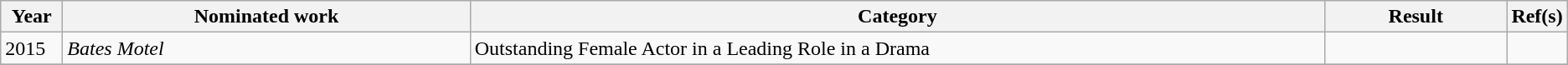<table class="wikitable">
<tr>
<th width=4%>Year</th>
<th width=27%>Nominated work</th>
<th width=57%>Category</th>
<th width=12%>Result</th>
<th width=4%>Ref(s)</th>
</tr>
<tr>
<td>2015</td>
<td><em>Bates Motel</em></td>
<td>Outstanding Female Actor in a Leading Role in a Drama</td>
<td></td>
<td></td>
</tr>
<tr>
</tr>
</table>
